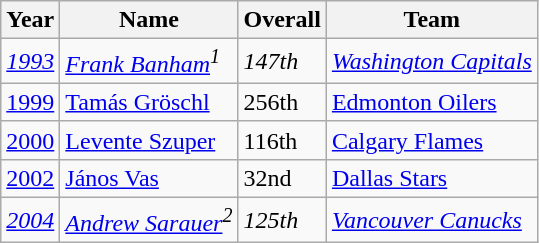<table class="wikitable">
<tr>
<th>Year</th>
<th>Name</th>
<th>Overall</th>
<th>Team</th>
</tr>
<tr>
<td><em><a href='#'>1993</a></em></td>
<td><em><a href='#'>Frank Banham</a><sup>1</sup></em></td>
<td><em>147th</em></td>
<td><em><a href='#'>Washington Capitals</a></em></td>
</tr>
<tr>
<td><a href='#'>1999</a></td>
<td><a href='#'>Tamás Gröschl</a></td>
<td>256th</td>
<td><a href='#'>Edmonton Oilers</a></td>
</tr>
<tr>
<td><a href='#'>2000</a></td>
<td><a href='#'>Levente Szuper</a></td>
<td>116th</td>
<td><a href='#'>Calgary Flames</a></td>
</tr>
<tr>
<td><a href='#'>2002</a></td>
<td><a href='#'>János Vas</a></td>
<td>32nd</td>
<td><a href='#'>Dallas Stars</a></td>
</tr>
<tr>
<td><em><a href='#'>2004</a></em></td>
<td><em><a href='#'>Andrew Sarauer</a><sup>2</sup></em></td>
<td><em>125th</em></td>
<td><em><a href='#'>Vancouver Canucks</a></em></td>
</tr>
</table>
